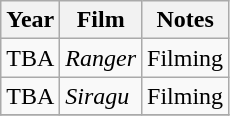<table class="wikitable sortable">
<tr>
<th>Year</th>
<th>Film</th>
<th>Notes</th>
</tr>
<tr>
<td>TBA</td>
<td><em>Ranger</em></td>
<td>Filming</td>
</tr>
<tr>
<td>TBA</td>
<td><em>Siragu</em></td>
<td>Filming</td>
</tr>
<tr>
</tr>
</table>
